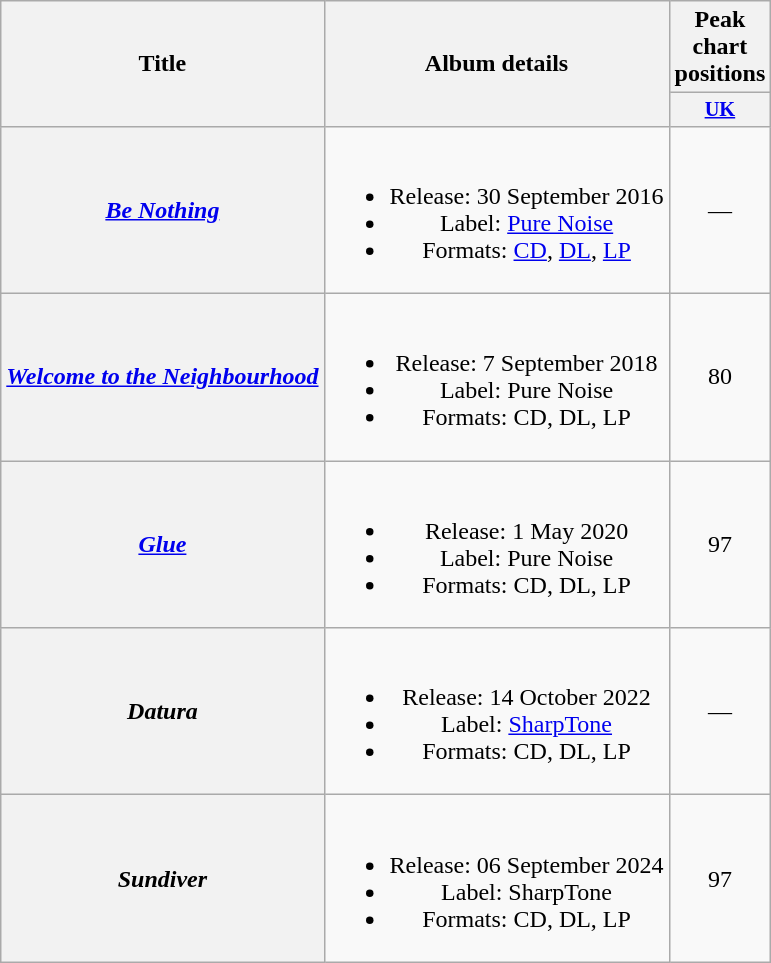<table class="wikitable plainrowheaders" style="text-align:center;">
<tr>
<th scope="col" rowspan="2">Title</th>
<th scope="col" rowspan="2">Album details</th>
<th scope="col">Peak chart positions</th>
</tr>
<tr>
<th scope="col" style="width:3em;font-size:85%"><a href='#'>UK</a><br></th>
</tr>
<tr>
<th scope="row"><em><a href='#'>Be Nothing</a></em></th>
<td><br><ul><li>Release: 30 September 2016</li><li>Label: <a href='#'>Pure Noise</a></li><li>Formats: <a href='#'>CD</a>, <a href='#'>DL</a>, <a href='#'>LP</a></li></ul></td>
<td style="text-align:center;">—</td>
</tr>
<tr>
<th scope="row"><em><a href='#'>Welcome to the Neighbourhood</a></em></th>
<td><br><ul><li>Release: 7 September 2018</li><li>Label: Pure Noise</li><li>Formats: CD, DL, LP</li></ul></td>
<td style="text-align:center;">80</td>
</tr>
<tr>
<th scope="row"><em><a href='#'>Glue</a></em></th>
<td><br><ul><li>Release: 1 May 2020</li><li>Label: Pure Noise</li><li>Formats: CD, DL, LP</li></ul></td>
<td style="text-align:center;">97</td>
</tr>
<tr>
<th scope="row"><em>Datura</em></th>
<td><br><ul><li>Release: 14 October 2022</li><li>Label: <a href='#'>SharpTone</a></li><li>Formats: CD, DL, LP</li></ul></td>
<td style="text-align:center;">—</td>
</tr>
<tr>
<th scope="row"><em>Sundiver</em></th>
<td><br><ul><li>Release: 06 September 2024</li><li>Label: SharpTone</li><li>Formats: CD, DL, LP</li></ul></td>
<td style="text-align:center;">97</td>
</tr>
</table>
